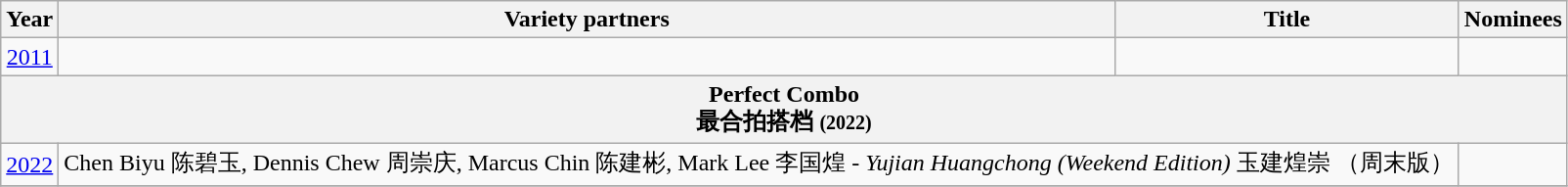<table class="wikitable sortable">
<tr>
<th>Year</th>
<th>Variety partners</th>
<th>Title</th>
<th>Nominees</th>
</tr>
<tr>
<td style="text-align:center;"><a href='#'>2011</a></td>
<td><br></td>
<td></td>
<td></td>
</tr>
<tr>
<th scope="col" colspan="5">Perfect Combo <br> 最合拍搭档 <small>(2022)</small></th>
</tr>
<tr>
<td style="text-align:center;"><a href='#'>2022</a></td>
<td colspan="2">Chen Biyu 陈碧玉, Dennis Chew 周崇庆, Marcus Chin 陈建彬, Mark Lee 李国煌 - <em>Yujian Huangchong (Weekend Edition)</em> 玉建煌崇 （周末版）</td>
<td></td>
</tr>
<tr>
</tr>
</table>
